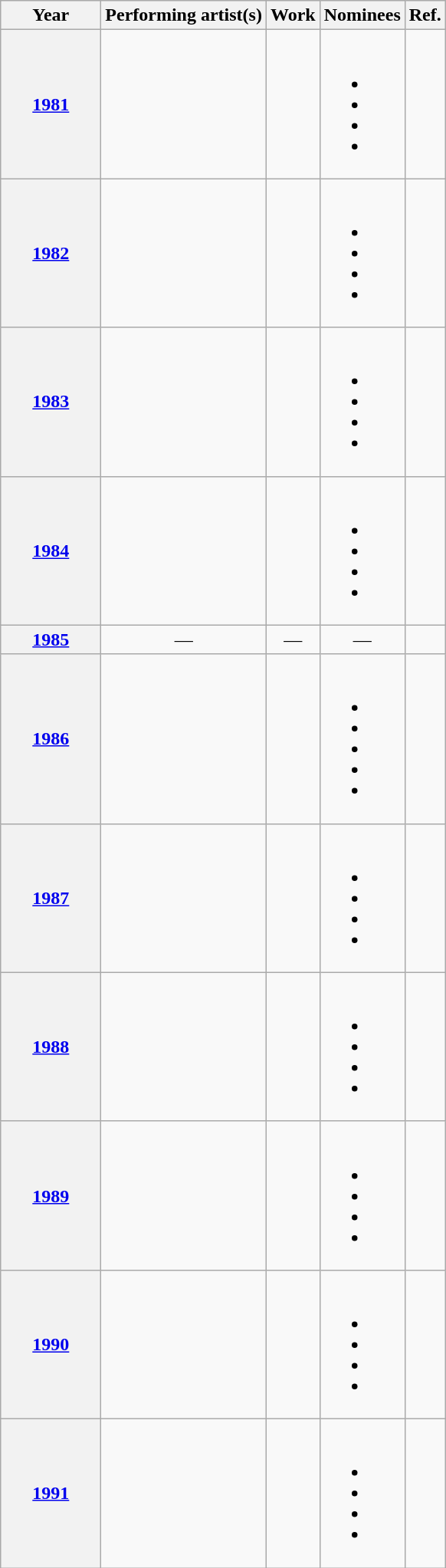<table class="wikitable sortable">
<tr>
<th scope="col" style="width:5em;">Year</th>
<th scope="col">Performing artist(s)</th>
<th scope="col">Work</th>
<th scope="col" class="unsortable">Nominees</th>
<th scope="col" class="unsortable">Ref.</th>
</tr>
<tr>
<th scope="row"><a href='#'>1981</a></th>
<td></td>
<td></td>
<td><br><ul><li></li><li></li><li></li><li></li></ul></td>
<td align="center"></td>
</tr>
<tr>
<th scope="row"><a href='#'>1982</a></th>
<td></td>
<td></td>
<td><br><ul><li></li><li></li><li></li><li></li></ul></td>
<td align="center"></td>
</tr>
<tr>
<th scope="row"><a href='#'>1983</a></th>
<td></td>
<td></td>
<td><br><ul><li></li><li></li><li></li><li></li></ul></td>
<td align="center"></td>
</tr>
<tr>
<th scope="row"><a href='#'>1984</a></th>
<td></td>
<td></td>
<td><br><ul><li></li><li></li><li></li><li></li></ul></td>
<td align="center"></td>
</tr>
<tr>
<th scope="row"><a href='#'>1985</a></th>
<td align="center">—</td>
<td align="center">—</td>
<td align="center">—</td>
<td align="center"></td>
</tr>
<tr>
<th scope="row"><a href='#'>1986</a></th>
<td></td>
<td></td>
<td><br><ul><li></li><li></li><li></li><li></li><li></li></ul></td>
<td align="center"></td>
</tr>
<tr>
<th scope="row"><a href='#'>1987</a></th>
<td></td>
<td></td>
<td><br><ul><li></li><li></li><li></li><li></li></ul></td>
<td align="center"></td>
</tr>
<tr>
<th scope="row"><a href='#'>1988</a></th>
<td></td>
<td></td>
<td><br><ul><li></li><li></li><li></li><li></li></ul></td>
<td align="center"></td>
</tr>
<tr>
<th scope="row"><a href='#'>1989</a></th>
<td></td>
<td></td>
<td><br><ul><li></li><li></li><li></li><li></li></ul></td>
<td align="center"></td>
</tr>
<tr>
<th scope="row"><a href='#'>1990</a></th>
<td></td>
<td></td>
<td><br><ul><li></li><li></li><li></li><li></li></ul></td>
<td align="center"></td>
</tr>
<tr>
<th scope="row"><a href='#'>1991</a></th>
<td></td>
<td></td>
<td><br><ul><li></li><li></li><li></li><li></li></ul></td>
<td align="center"></td>
</tr>
</table>
